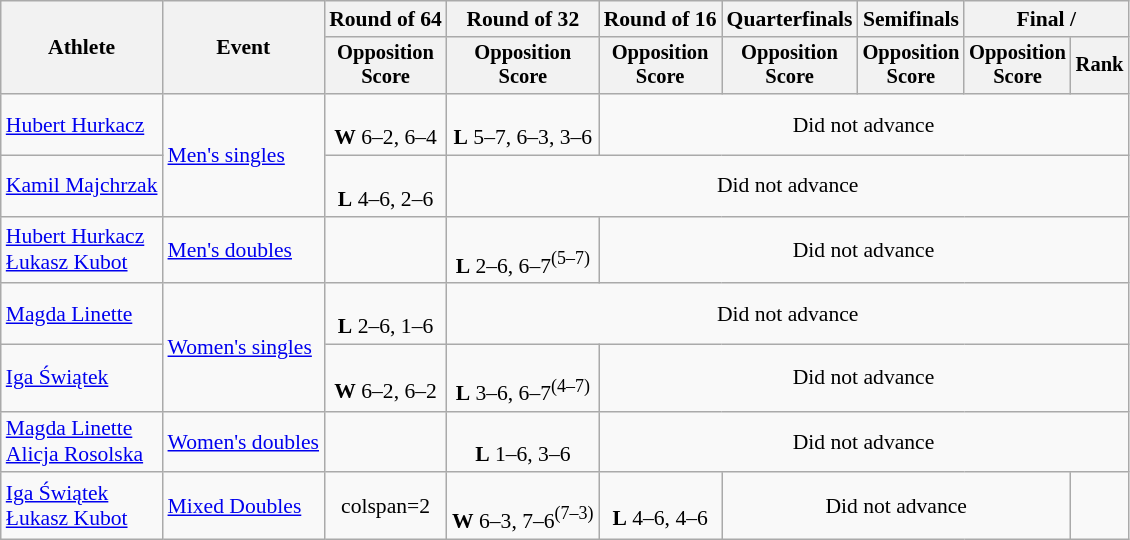<table class="wikitable" style="text-align:center; font-size:90%">
<tr>
<th rowspan=2>Athlete</th>
<th rowspan=2>Event</th>
<th>Round of 64</th>
<th>Round of 32</th>
<th>Round of 16</th>
<th>Quarterfinals</th>
<th>Semifinals</th>
<th colspan=2>Final / </th>
</tr>
<tr style="font-size:95%">
<th>Opposition<br>Score</th>
<th>Opposition<br>Score</th>
<th>Opposition<br>Score</th>
<th>Opposition<br>Score</th>
<th>Opposition<br>Score</th>
<th>Opposition<br>Score</th>
<th>Rank</th>
</tr>
<tr>
<td align=left><a href='#'>Hubert Hurkacz</a></td>
<td rowspan=2 align=left><a href='#'>Men's singles</a></td>
<td><br><strong>W</strong> 6–2, 6–4</td>
<td><br><strong>L</strong> 5–7, 6–3, 3–6</td>
<td colspan=5>Did not advance</td>
</tr>
<tr>
<td align=left><a href='#'>Kamil Majchrzak</a></td>
<td><br><strong>L</strong> 4–6, 2–6</td>
<td colspan=6>Did not advance</td>
</tr>
<tr>
<td align=left><a href='#'>Hubert Hurkacz</a><br><a href='#'>Łukasz Kubot</a></td>
<td align=left><a href='#'>Men's doubles</a></td>
<td></td>
<td><br><strong>L</strong> 2–6, 6–7<sup>(5–7)</sup></td>
<td colspan=5>Did not advance</td>
</tr>
<tr>
<td align=left><a href='#'>Magda Linette</a></td>
<td align=left rowspan=2><a href='#'>Women's singles</a></td>
<td><br><strong>L</strong> 2–6, 1–6</td>
<td colspan=6>Did not advance</td>
</tr>
<tr>
<td align=left><a href='#'>Iga Świątek</a></td>
<td><br><strong>W</strong> 6–2, 6–2</td>
<td><br><strong>L</strong> 3–6, 6–7<sup>(4–7)</sup></td>
<td colspan=5>Did not advance</td>
</tr>
<tr>
<td align=left><a href='#'>Magda Linette</a><br><a href='#'>Alicja Rosolska</a></td>
<td align=left><a href='#'>Women's doubles</a></td>
<td></td>
<td><br><strong>L</strong> 1–6, 3–6</td>
<td colspan=5>Did not advance</td>
</tr>
<tr>
<td align=left><a href='#'>Iga Świątek</a><br><a href='#'>Łukasz Kubot</a></td>
<td align=left><a href='#'>Mixed Doubles</a></td>
<td>colspan=2 </td>
<td><br><strong>W</strong> 6–3, 7–6<sup>(7–3)</sup></td>
<td><br><strong>L</strong> 4–6, 4–6</td>
<td colspan=3>Did not advance</td>
</tr>
</table>
